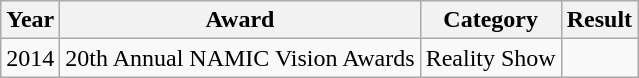<table class="wikitable">
<tr>
<th>Year</th>
<th>Award</th>
<th>Category</th>
<th>Result</th>
</tr>
<tr>
<td style="text-align:center;">2014</td>
<td>20th Annual NAMIC Vision Awards</td>
<td>Reality Show</td>
<td></td>
</tr>
</table>
